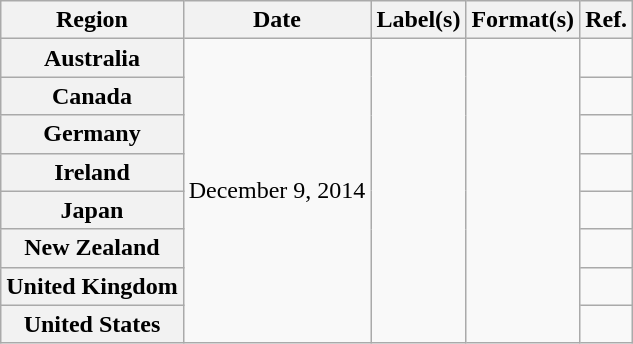<table class="wikitable plainrowheaders">
<tr>
<th scope="col">Region</th>
<th scope="col">Date</th>
<th scope="col">Label(s)</th>
<th scope="col">Format(s)</th>
<th scope="col">Ref.</th>
</tr>
<tr>
<th scope="row">Australia</th>
<td rowspan="8">December 9, 2014</td>
<td rowspan="8"></td>
<td rowspan="8"></td>
<td></td>
</tr>
<tr>
<th scope="row">Canada</th>
<td></td>
</tr>
<tr>
<th scope="row">Germany</th>
<td></td>
</tr>
<tr>
<th scope="row">Ireland</th>
<td></td>
</tr>
<tr>
<th scope="row">Japan</th>
<td></td>
</tr>
<tr>
<th scope="row">New Zealand</th>
<td></td>
</tr>
<tr>
<th scope="row">United Kingdom</th>
<td></td>
</tr>
<tr>
<th scope="row">United States</th>
<td></td>
</tr>
</table>
